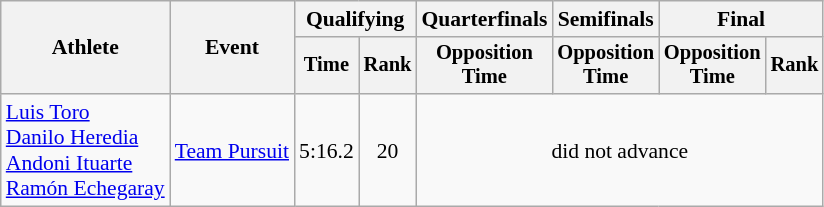<table class="wikitable" border="1" style="font-size:90%">
<tr>
<th rowspan="2">Athlete</th>
<th rowspan="2">Event</th>
<th colspan=2>Qualifying</th>
<th>Quarterfinals</th>
<th>Semifinals</th>
<th colspan=2>Final</th>
</tr>
<tr style="font-size:95%">
<th>Time</th>
<th>Rank</th>
<th>Opposition<br>Time</th>
<th>Opposition<br>Time</th>
<th>Opposition<br>Time</th>
<th>Rank</th>
</tr>
<tr align=center>
<td align=left><a href='#'>Luis Toro</a><br><a href='#'>Danilo Heredia</a><br><a href='#'>Andoni Ituarte</a><br><a href='#'>Ramón Echegaray</a></td>
<td align=left><a href='#'>Team Pursuit</a></td>
<td>5:16.2</td>
<td>20</td>
<td colspan=4>did not advance</td>
</tr>
</table>
